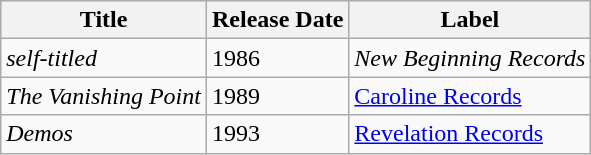<table class="wikitable">
<tr>
<th>Title</th>
<th>Release Date</th>
<th>Label</th>
</tr>
<tr>
<td><em>self-titled</em></td>
<td>1986</td>
<td><em>New Beginning Records</em></td>
</tr>
<tr>
<td><em>The Vanishing Point</em></td>
<td>1989</td>
<td><a href='#'>Caroline Records</a></td>
</tr>
<tr>
<td><em>Demos</em></td>
<td>1993</td>
<td><a href='#'>Revelation Records</a></td>
</tr>
</table>
